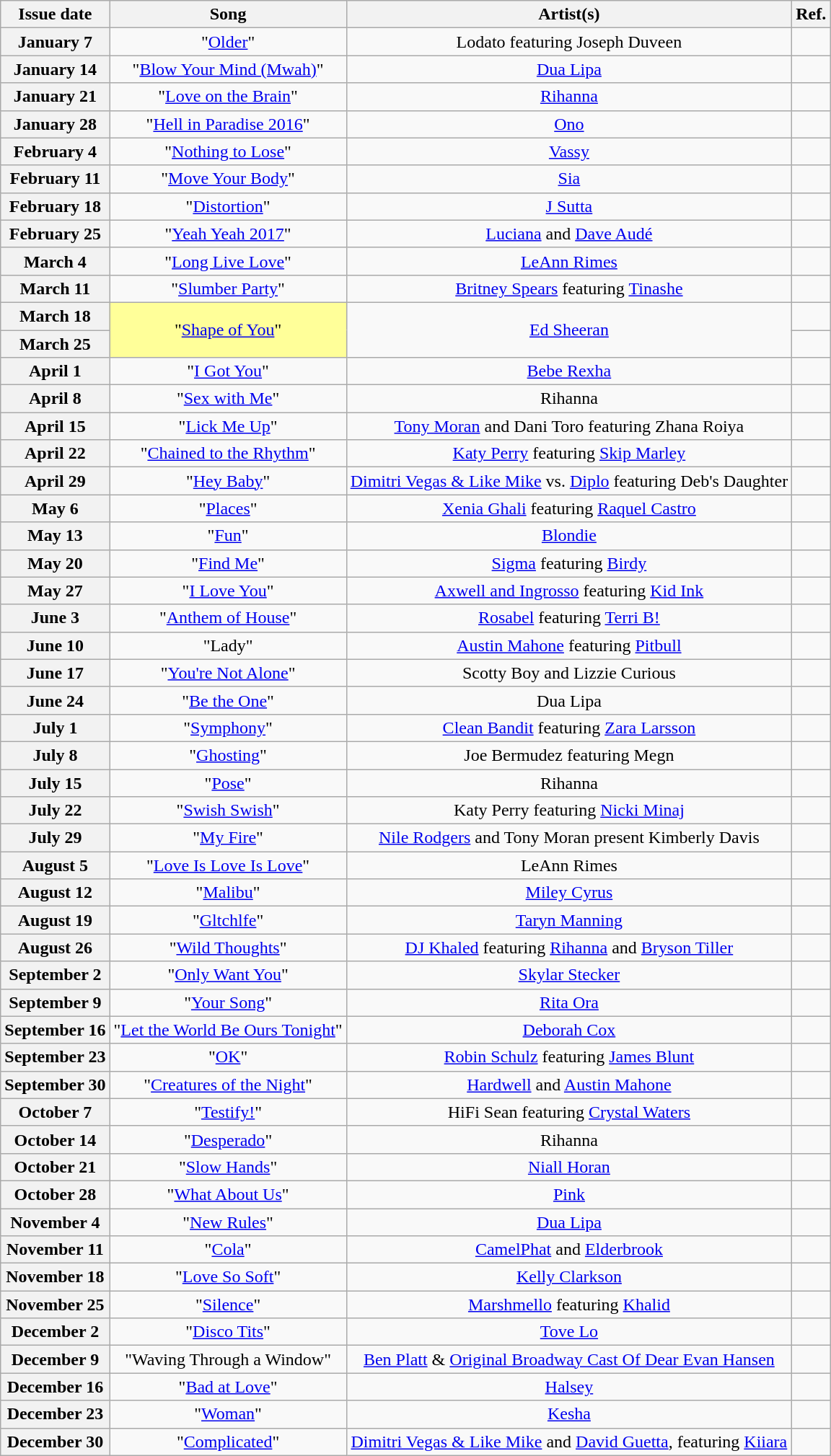<table class="wikitable sortable plainrowheaders" style="text-align:center;">
<tr>
<th scope="col" class="unsortable">Issue date</th>
<th scope="col" class="unsortable">Song</th>
<th scope="col" class="unsortable">Artist(s)</th>
<th scope="col" class="unsortable">Ref.</th>
</tr>
<tr>
<th scope=row>January 7</th>
<td>"<a href='#'>Older</a>"</td>
<td>Lodato featuring Joseph Duveen</td>
<td></td>
</tr>
<tr>
<th scope=row>January 14</th>
<td>"<a href='#'>Blow Your Mind (Mwah)</a>"</td>
<td><a href='#'>Dua Lipa</a></td>
<td></td>
</tr>
<tr>
<th scope=row>January 21</th>
<td>"<a href='#'>Love on the Brain</a>"</td>
<td><a href='#'>Rihanna</a></td>
<td></td>
</tr>
<tr>
<th scope=row>January 28</th>
<td>"<a href='#'>Hell in Paradise 2016</a>"</td>
<td><a href='#'>Ono</a></td>
<td></td>
</tr>
<tr>
<th scope=row>February 4</th>
<td>"<a href='#'>Nothing to Lose</a>"</td>
<td><a href='#'>Vassy</a></td>
<td></td>
</tr>
<tr>
<th scope=row>February 11</th>
<td>"<a href='#'>Move Your Body</a>"</td>
<td><a href='#'>Sia</a></td>
<td></td>
</tr>
<tr>
<th scope=row>February 18</th>
<td>"<a href='#'>Distortion</a>"</td>
<td><a href='#'>J Sutta</a></td>
<td></td>
</tr>
<tr>
<th scope=row>February 25</th>
<td>"<a href='#'>Yeah Yeah 2017</a>"</td>
<td><a href='#'>Luciana</a> and <a href='#'>Dave Audé</a></td>
<td></td>
</tr>
<tr>
<th scope=row>March 4</th>
<td>"<a href='#'>Long Live Love</a>"</td>
<td><a href='#'>LeAnn Rimes</a></td>
<td></td>
</tr>
<tr>
<th scope=row>March 11</th>
<td>"<a href='#'>Slumber Party</a>"</td>
<td><a href='#'>Britney Spears</a> featuring <a href='#'>Tinashe</a></td>
<td></td>
</tr>
<tr>
<th scope=row>March 18</th>
<td rowspan="2" style="background:#ff9;">"<a href='#'>Shape of You</a>"</td>
<td rowspan="2"><a href='#'>Ed Sheeran</a></td>
<td></td>
</tr>
<tr>
<th scope=row>March 25</th>
<td></td>
</tr>
<tr>
<th scope=row>April 1</th>
<td>"<a href='#'>I Got You</a>"</td>
<td><a href='#'>Bebe Rexha</a></td>
<td></td>
</tr>
<tr>
<th scope=row>April 8</th>
<td>"<a href='#'>Sex with Me</a>"</td>
<td>Rihanna</td>
<td></td>
</tr>
<tr>
<th scope=row>April 15</th>
<td>"<a href='#'>Lick Me Up</a>"</td>
<td><a href='#'>Tony Moran</a> and Dani Toro featuring Zhana Roiya</td>
<td></td>
</tr>
<tr>
<th scope=row>April 22</th>
<td>"<a href='#'>Chained to the Rhythm</a>"</td>
<td><a href='#'>Katy Perry</a> featuring <a href='#'>Skip Marley</a></td>
<td></td>
</tr>
<tr>
<th scope=row>April 29</th>
<td>"<a href='#'>Hey Baby</a>"</td>
<td><a href='#'>Dimitri Vegas & Like Mike</a> vs. <a href='#'>Diplo</a> featuring Deb's Daughter</td>
<td></td>
</tr>
<tr>
<th scope=row>May 6</th>
<td>"<a href='#'>Places</a>"</td>
<td><a href='#'>Xenia Ghali</a> featuring <a href='#'>Raquel Castro</a></td>
<td></td>
</tr>
<tr>
<th scope=row>May 13</th>
<td>"<a href='#'>Fun</a>"</td>
<td><a href='#'>Blondie</a></td>
<td></td>
</tr>
<tr>
<th scope=row>May 20</th>
<td>"<a href='#'>Find Me</a>"</td>
<td><a href='#'>Sigma</a> featuring <a href='#'>Birdy</a></td>
<td></td>
</tr>
<tr>
<th scope=row>May 27</th>
<td>"<a href='#'>I Love You</a>"</td>
<td><a href='#'>Axwell and Ingrosso</a> featuring <a href='#'>Kid Ink</a></td>
<td></td>
</tr>
<tr>
<th scope=row>June 3</th>
<td>"<a href='#'>Anthem of House</a>"</td>
<td><a href='#'>Rosabel</a> featuring <a href='#'>Terri B!</a></td>
<td></td>
</tr>
<tr>
<th scope=row>June 10</th>
<td>"Lady"</td>
<td><a href='#'>Austin Mahone</a> featuring <a href='#'>Pitbull</a></td>
<td></td>
</tr>
<tr>
<th scope=row>June 17</th>
<td>"<a href='#'>You're Not Alone</a>"</td>
<td>Scotty Boy and Lizzie Curious</td>
<td></td>
</tr>
<tr>
<th scope=row>June 24</th>
<td>"<a href='#'>Be the One</a>"</td>
<td>Dua Lipa</td>
<td></td>
</tr>
<tr>
<th scope=row>July 1</th>
<td>"<a href='#'>Symphony</a>"</td>
<td><a href='#'>Clean Bandit</a> featuring <a href='#'>Zara Larsson</a></td>
<td></td>
</tr>
<tr>
<th scope=row>July 8</th>
<td>"<a href='#'>Ghosting</a>"</td>
<td>Joe Bermudez featuring Megn</td>
<td></td>
</tr>
<tr>
<th scope=row>July 15</th>
<td>"<a href='#'>Pose</a>"</td>
<td>Rihanna</td>
<td></td>
</tr>
<tr>
<th scope=row>July 22</th>
<td>"<a href='#'>Swish Swish</a>"</td>
<td>Katy Perry featuring <a href='#'>Nicki Minaj</a></td>
<td></td>
</tr>
<tr>
<th scope=row>July 29</th>
<td>"<a href='#'>My Fire</a>"</td>
<td><a href='#'>Nile Rodgers</a> and Tony Moran present Kimberly Davis</td>
<td></td>
</tr>
<tr>
<th scope=row>August 5</th>
<td>"<a href='#'>Love Is Love Is Love</a>"</td>
<td>LeAnn Rimes</td>
<td></td>
</tr>
<tr>
<th scope=row>August 12</th>
<td>"<a href='#'>Malibu</a>"</td>
<td><a href='#'>Miley Cyrus</a></td>
<td></td>
</tr>
<tr>
<th scope=row>August 19</th>
<td>"<a href='#'>Gltchlfe</a>"</td>
<td><a href='#'>Taryn Manning</a></td>
<td></td>
</tr>
<tr>
<th scope=row>August 26</th>
<td>"<a href='#'>Wild Thoughts</a>"</td>
<td><a href='#'>DJ Khaled</a> featuring <a href='#'>Rihanna</a> and <a href='#'>Bryson Tiller</a></td>
<td></td>
</tr>
<tr>
<th scope=row>September 2</th>
<td>"<a href='#'>Only Want You</a>"</td>
<td><a href='#'>Skylar Stecker</a></td>
<td></td>
</tr>
<tr>
<th scope=row>September 9</th>
<td>"<a href='#'>Your Song</a>"</td>
<td><a href='#'>Rita Ora</a></td>
<td></td>
</tr>
<tr>
<th scope=row>September 16</th>
<td>"<a href='#'>Let the World Be Ours Tonight</a>"</td>
<td><a href='#'>Deborah Cox</a></td>
<td></td>
</tr>
<tr>
<th scope=row>September 23</th>
<td>"<a href='#'>OK</a>"</td>
<td><a href='#'>Robin Schulz</a> featuring <a href='#'>James Blunt</a></td>
<td></td>
</tr>
<tr>
<th scope=row>September 30</th>
<td>"<a href='#'>Creatures of the Night</a>"</td>
<td><a href='#'>Hardwell</a> and <a href='#'>Austin Mahone</a></td>
<td></td>
</tr>
<tr>
<th scope=row>October 7</th>
<td>"<a href='#'>Testify!</a>"</td>
<td>HiFi Sean featuring <a href='#'>Crystal Waters</a></td>
<td></td>
</tr>
<tr>
<th scope=row>October 14</th>
<td>"<a href='#'>Desperado</a>"</td>
<td>Rihanna</td>
<td></td>
</tr>
<tr>
<th scope=row>October 21</th>
<td>"<a href='#'>Slow Hands</a>"</td>
<td><a href='#'>Niall Horan</a></td>
<td></td>
</tr>
<tr>
<th scope=row>October 28</th>
<td>"<a href='#'>What About Us</a>"</td>
<td><a href='#'>Pink</a></td>
<td></td>
</tr>
<tr>
<th scope=row>November 4</th>
<td>"<a href='#'>New Rules</a>"</td>
<td><a href='#'>Dua Lipa</a></td>
<td></td>
</tr>
<tr>
<th scope=row>November 11</th>
<td>"<a href='#'>Cola</a>"</td>
<td><a href='#'>CamelPhat</a> and <a href='#'>Elderbrook</a></td>
<td></td>
</tr>
<tr>
<th scope=row>November 18</th>
<td>"<a href='#'>Love So Soft</a>"</td>
<td><a href='#'>Kelly Clarkson</a></td>
<td></td>
</tr>
<tr>
<th scope=row>November 25</th>
<td>"<a href='#'>Silence</a>"</td>
<td><a href='#'>Marshmello</a> featuring <a href='#'>Khalid</a></td>
<td></td>
</tr>
<tr>
<th scope=row>December 2</th>
<td>"<a href='#'>Disco Tits</a>"</td>
<td><a href='#'>Tove Lo</a></td>
<td></td>
</tr>
<tr>
<th scope=row>December 9</th>
<td>"Waving Through a Window"</td>
<td><a href='#'>Ben Platt</a> & <a href='#'>Original Broadway Cast Of Dear Evan Hansen</a></td>
<td></td>
</tr>
<tr>
<th scope=row>December 16</th>
<td>"<a href='#'>Bad at Love</a>"</td>
<td><a href='#'>Halsey</a></td>
<td></td>
</tr>
<tr>
<th scope=row>December 23</th>
<td>"<a href='#'>Woman</a>"</td>
<td><a href='#'>Kesha</a></td>
<td></td>
</tr>
<tr>
<th scope=row>December 30</th>
<td>"<a href='#'>Complicated</a>"</td>
<td><a href='#'>Dimitri Vegas & Like Mike</a> and <a href='#'>David Guetta</a>, featuring <a href='#'>Kiiara</a></td>
<td></td>
</tr>
</table>
